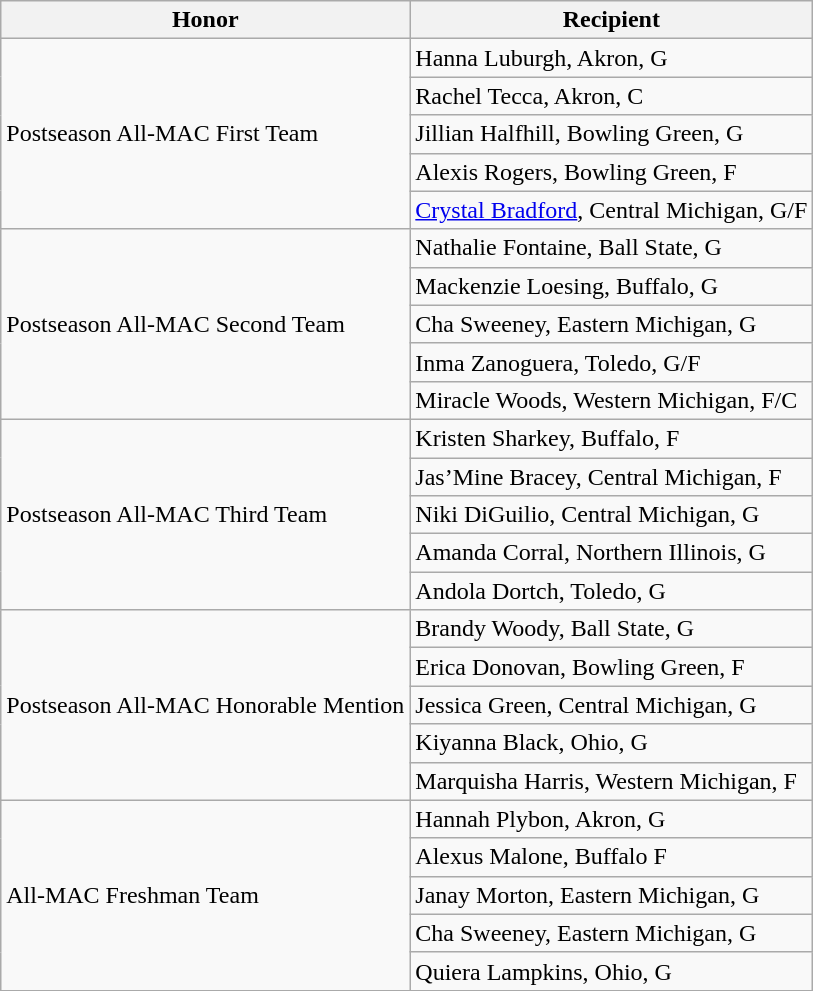<table class="wikitable" border="1">
<tr>
<th>Honor</th>
<th>Recipient</th>
</tr>
<tr>
<td rowspan=5 valign=middle>Postseason All-MAC First Team</td>
<td>Hanna Luburgh, Akron, G</td>
</tr>
<tr>
<td>Rachel Tecca, Akron, C</td>
</tr>
<tr>
<td>Jillian Halfhill, Bowling Green, G</td>
</tr>
<tr>
<td>Alexis Rogers, Bowling Green, F</td>
</tr>
<tr>
<td><a href='#'>Crystal Bradford</a>, Central Michigan, G/F</td>
</tr>
<tr>
<td rowspan=5 valign=middle>Postseason All-MAC Second Team</td>
<td>Nathalie Fontaine, Ball State, G</td>
</tr>
<tr>
<td>Mackenzie Loesing, Buffalo, G</td>
</tr>
<tr>
<td>Cha Sweeney, Eastern Michigan, G</td>
</tr>
<tr>
<td>Inma Zanoguera, Toledo, G/F</td>
</tr>
<tr>
<td>Miracle Woods, Western Michigan, F/C</td>
</tr>
<tr>
<td rowspan=5 valign=middle>Postseason All-MAC Third Team</td>
<td>Kristen Sharkey, Buffalo, F</td>
</tr>
<tr>
<td>Jas’Mine Bracey, Central Michigan, F</td>
</tr>
<tr>
<td>Niki DiGuilio, Central Michigan, G</td>
</tr>
<tr>
<td>Amanda Corral, Northern Illinois, G</td>
</tr>
<tr>
<td>Andola Dortch, Toledo, G</td>
</tr>
<tr>
<td rowspan=5 valign=middle>Postseason All-MAC Honorable Mention</td>
<td>Brandy Woody, Ball State, G</td>
</tr>
<tr>
<td>Erica Donovan, Bowling Green, F</td>
</tr>
<tr>
<td>Jessica Green, Central Michigan, G</td>
</tr>
<tr>
<td>Kiyanna Black, Ohio, G</td>
</tr>
<tr>
<td>Marquisha Harris, Western Michigan, F</td>
</tr>
<tr>
<td rowspan=5 valign=middle>All-MAC Freshman Team</td>
<td>Hannah Plybon, Akron, G</td>
</tr>
<tr>
<td>Alexus Malone, Buffalo F</td>
</tr>
<tr>
<td>Janay Morton, Eastern Michigan, G</td>
</tr>
<tr>
<td>Cha Sweeney, Eastern Michigan, G</td>
</tr>
<tr>
<td>Quiera Lampkins, Ohio, G</td>
</tr>
<tr>
</tr>
</table>
